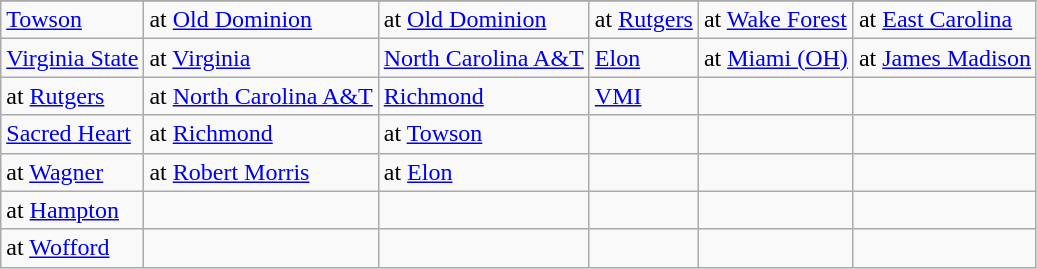<table class="wikitable">
<tr>
</tr>
<tr>
<td><a href='#'>Towson</a></td>
<td>at <a href='#'>Old Dominion</a></td>
<td>at <a href='#'>Old Dominion</a></td>
<td>at <a href='#'>Rutgers</a></td>
<td>at <a href='#'>Wake Forest</a></td>
<td>at <a href='#'>East Carolina</a></td>
</tr>
<tr>
<td><a href='#'>Virginia State</a></td>
<td>at <a href='#'>Virginia</a></td>
<td><a href='#'>North Carolina A&T</a></td>
<td><a href='#'>Elon</a></td>
<td>at <a href='#'>Miami (OH)</a></td>
<td>at <a href='#'>James Madison</a></td>
</tr>
<tr>
<td>at <a href='#'>Rutgers</a></td>
<td>at <a href='#'>North Carolina A&T</a></td>
<td><a href='#'>Richmond</a></td>
<td><a href='#'>VMI</a></td>
<td></td>
<td></td>
</tr>
<tr>
<td><a href='#'>Sacred Heart</a></td>
<td>at <a href='#'>Richmond</a></td>
<td>at <a href='#'>Towson</a></td>
<td></td>
<td></td>
<td></td>
</tr>
<tr>
<td>at <a href='#'>Wagner</a></td>
<td>at <a href='#'>Robert Morris</a></td>
<td>at <a href='#'>Elon</a></td>
<td></td>
<td></td>
<td></td>
</tr>
<tr>
<td>at <a href='#'>Hampton</a></td>
<td></td>
<td></td>
<td></td>
<td></td>
<td></td>
</tr>
<tr>
<td>at <a href='#'>Wofford</a></td>
<td></td>
<td></td>
<td></td>
<td></td>
<td></td>
</tr>
</table>
